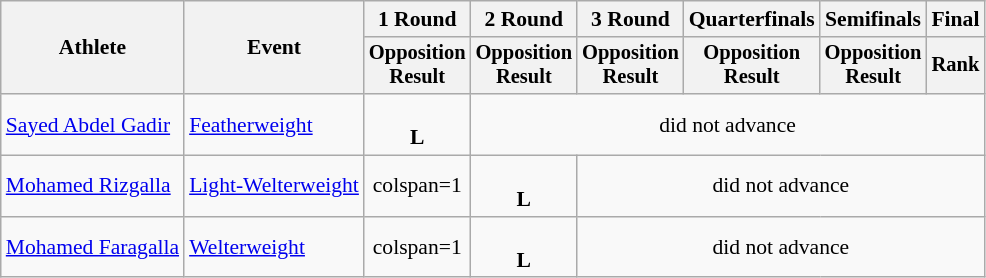<table class="wikitable" style="font-size:90%">
<tr>
<th rowspan="2">Athlete</th>
<th rowspan="2">Event</th>
<th>1 Round</th>
<th>2 Round</th>
<th>3 Round</th>
<th>Quarterfinals</th>
<th>Semifinals</th>
<th colspan=2>Final</th>
</tr>
<tr style="font-size:95%">
<th>Opposition<br>Result</th>
<th>Opposition<br>Result</th>
<th>Opposition<br>Result</th>
<th>Opposition<br>Result</th>
<th>Opposition<br>Result</th>
<th colspan=2>Rank</th>
</tr>
<tr align=center>
<td align=left><a href='#'>Sayed Abdel Gadir</a></td>
<td align=left><a href='#'>Featherweight</a></td>
<td><br><strong>L</strong></td>
<td colspan=6>did not advance</td>
</tr>
<tr align=center>
<td align=left><a href='#'>Mohamed Rizgalla</a></td>
<td align=left><a href='#'>Light-Welterweight</a></td>
<td>colspan=1 </td>
<td><br><strong>L</strong></td>
<td colspan=5>did not advance</td>
</tr>
<tr align=center>
<td align=left><a href='#'>Mohamed Faragalla</a></td>
<td align=left><a href='#'>Welterweight</a></td>
<td>colspan=1 </td>
<td><br><strong>L</strong></td>
<td colspan=5>did not advance</td>
</tr>
</table>
